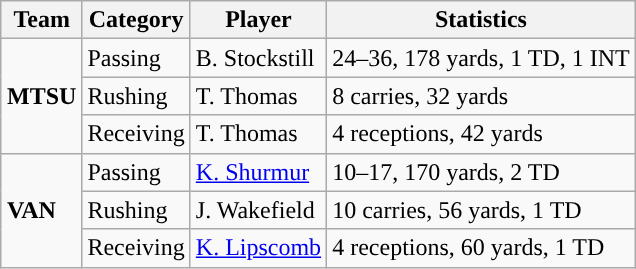<table class="wikitable" style="float: right;">
<tr>
<th>Team</th>
<th>Category</th>
<th>Player</th>
<th>Statistics</th>
</tr>
<tr>
<td rowspan=3><strong>MTSU</strong></td>
<td>Passing</td>
<td>B. Stockstill</td>
<td>24–36, 178 yards, 1 TD, 1 INT</td>
</tr>
<tr>
<td>Rushing</td>
<td>T. Thomas</td>
<td>8 carries, 32 yards</td>
</tr>
<tr>
<td>Receiving</td>
<td>T. Thomas</td>
<td>4 receptions, 42 yards</td>
</tr>
<tr>
<td rowspan=3><strong>VAN</strong></td>
<td>Passing</td>
<td><a href='#'>K. Shurmur</a></td>
<td>10–17, 170 yards, 2 TD</td>
</tr>
<tr>
<td>Rushing</td>
<td>J. Wakefield</td>
<td>10 carries, 56 yards, 1 TD</td>
</tr>
<tr>
<td>Receiving</td>
<td><a href='#'>K. Lipscomb</a></td>
<td>4 receptions, 60 yards, 1 TD</td>
</tr>
</table>
